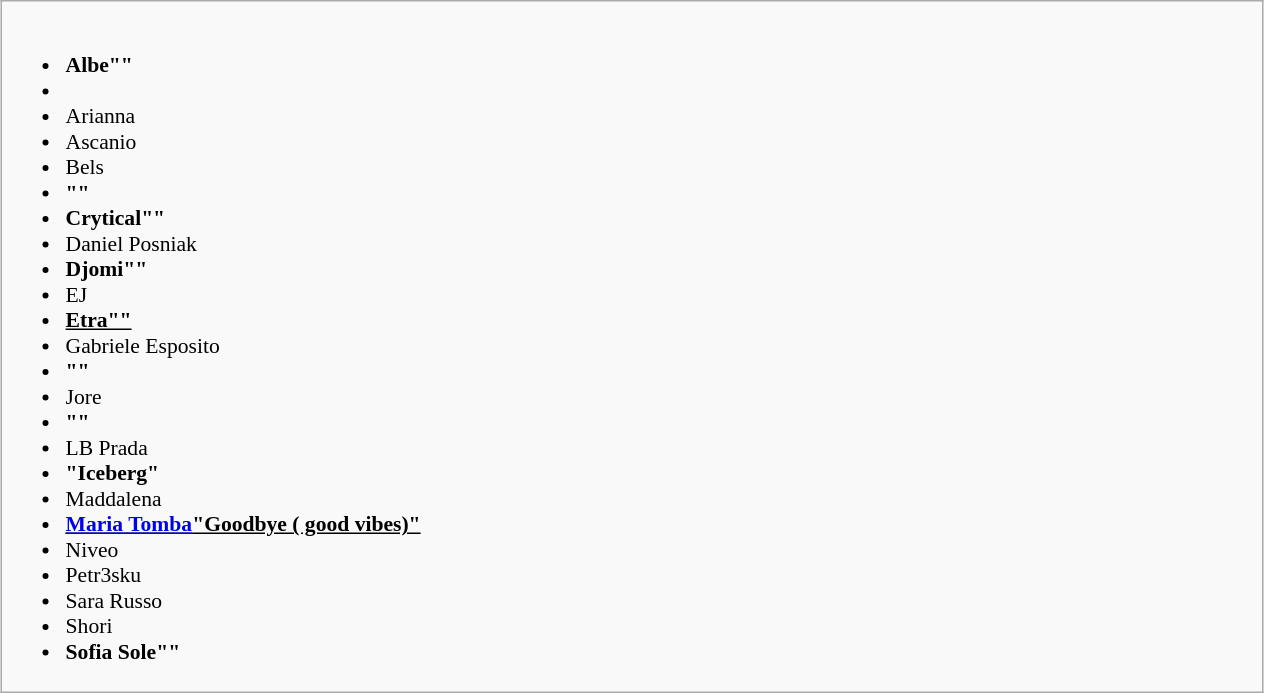<table class="wikitable collapsible" style="margin: 1em auto 1em; font-size:90%;">
<tr>
<td style="width:58em"><br><ul><li><strong>Albe""</strong></li><li></li><li>Arianna</li><li>Ascanio</li><li>Bels</li><li><strong>""</strong></li><li><strong>Crytical""</strong></li><li>Daniel Posniak</li><li><strong>Djomi""</strong></li><li>EJ</li><li><u><strong>Etra""</strong></u></li><li>Gabriele Esposito</li><li><strong>""</strong></li><li>Jore</li><li><strong>""</strong></li><li>LB Prada</li><li><strong>"Iceberg"</strong></li><li>Maddalena</li><li><u><strong><a href='#'>Maria Tomba</a>"Goodbye ( good vibes)"</strong></u></li><li>Niveo</li><li>Petr3sku</li><li>Sara Russo</li><li>Shori</li><li><strong>Sofia Sole""</strong></li></ul></td>
</tr>
</table>
